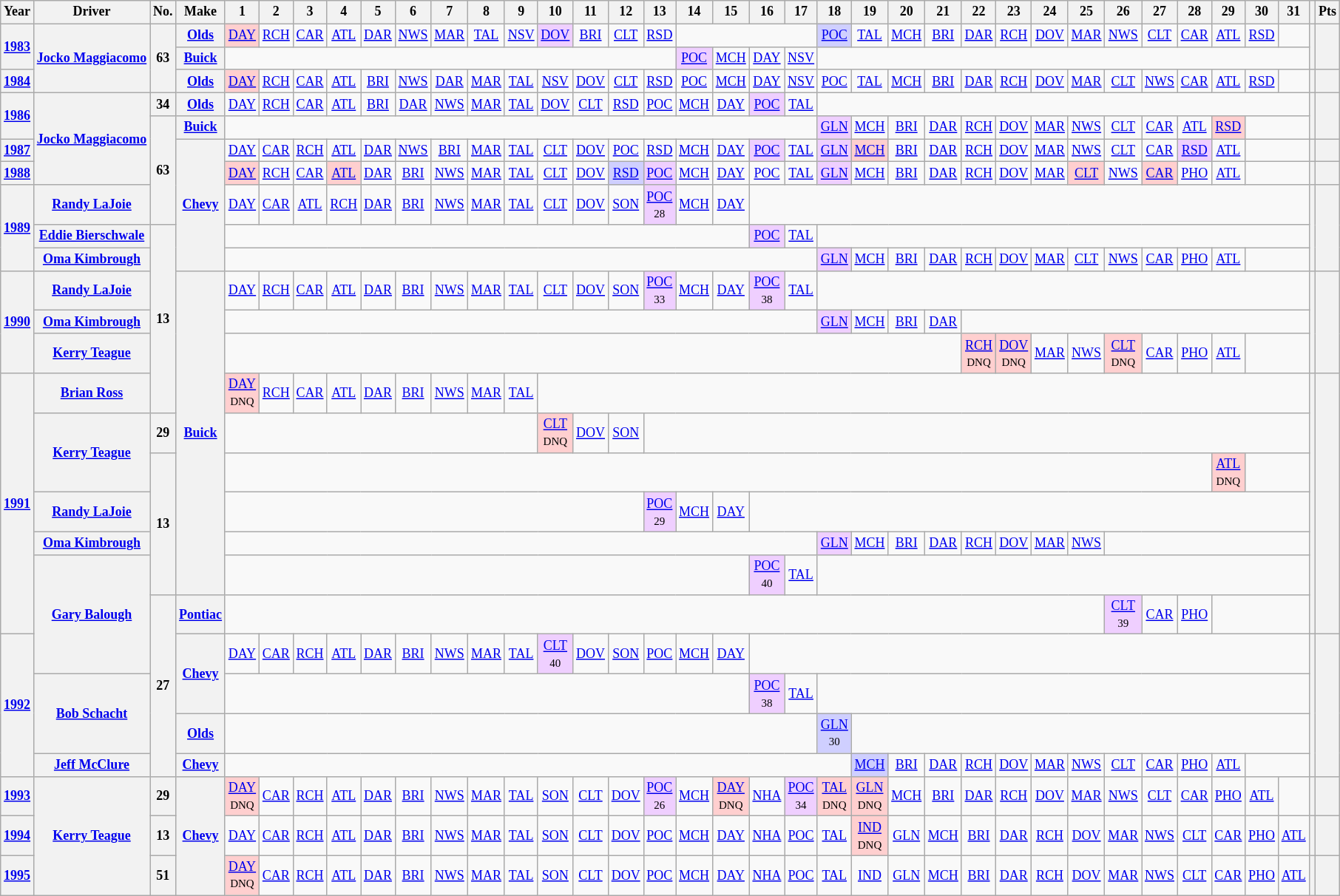<table class="wikitable" style="text-align:center; font-size:75%">
<tr>
<th>Year</th>
<th>Driver</th>
<th>No.</th>
<th>Make</th>
<th>1</th>
<th>2</th>
<th>3</th>
<th>4</th>
<th>5</th>
<th>6</th>
<th>7</th>
<th>8</th>
<th>9</th>
<th>10</th>
<th>11</th>
<th>12</th>
<th>13</th>
<th>14</th>
<th>15</th>
<th>16</th>
<th>17</th>
<th>18</th>
<th>19</th>
<th>20</th>
<th>21</th>
<th>22</th>
<th>23</th>
<th>24</th>
<th>25</th>
<th>26</th>
<th>27</th>
<th>28</th>
<th>29</th>
<th>30</th>
<th>31</th>
<th></th>
<th>Pts</th>
</tr>
<tr>
<th rowspan=2><a href='#'>1983</a></th>
<th rowspan=3><a href='#'>Jocko Maggiacomo</a></th>
<th rowspan=3>63</th>
<th><a href='#'>Olds</a></th>
<td style="background:#FFCFCF;"><a href='#'>DAY</a><br></td>
<td><a href='#'>RCH</a></td>
<td><a href='#'>CAR</a></td>
<td><a href='#'>ATL</a></td>
<td><a href='#'>DAR</a></td>
<td><a href='#'>NWS</a></td>
<td><a href='#'>MAR</a></td>
<td><a href='#'>TAL</a></td>
<td><a href='#'>NSV</a></td>
<td style="background:#EFCFFF;"><a href='#'>DOV</a><br></td>
<td><a href='#'>BRI</a></td>
<td><a href='#'>CLT</a></td>
<td><a href='#'>RSD</a></td>
<td colspan=4></td>
<td style="background:#CFCFFF;"><a href='#'>POC</a><br></td>
<td><a href='#'>TAL</a></td>
<td><a href='#'>MCH</a></td>
<td><a href='#'>BRI</a></td>
<td><a href='#'>DAR</a></td>
<td><a href='#'>RCH</a></td>
<td><a href='#'>DOV</a></td>
<td><a href='#'>MAR</a></td>
<td><a href='#'>NWS</a></td>
<td><a href='#'>CLT</a></td>
<td><a href='#'>CAR</a></td>
<td><a href='#'>ATL</a></td>
<td><a href='#'>RSD</a></td>
<td></td>
<th rowspan=2></th>
<th rowspan=2></th>
</tr>
<tr>
<th><a href='#'>Buick</a></th>
<td colspan=13></td>
<td style="background:#EFCFFF;"><a href='#'>POC</a><br></td>
<td><a href='#'>MCH</a></td>
<td><a href='#'>DAY</a></td>
<td><a href='#'>NSV</a></td>
<td colspan=14></td>
</tr>
<tr>
<th><a href='#'>1984</a></th>
<th><a href='#'>Olds</a></th>
<td style="background:#FFCFCF;"><a href='#'>DAY</a><br></td>
<td><a href='#'>RCH</a></td>
<td><a href='#'>CAR</a></td>
<td><a href='#'>ATL</a></td>
<td><a href='#'>BRI</a></td>
<td><a href='#'>NWS</a></td>
<td><a href='#'>DAR</a></td>
<td><a href='#'>MAR</a></td>
<td><a href='#'>TAL</a></td>
<td><a href='#'>NSV</a></td>
<td><a href='#'>DOV</a></td>
<td><a href='#'>CLT</a></td>
<td><a href='#'>RSD</a></td>
<td><a href='#'>POC</a></td>
<td><a href='#'>MCH</a></td>
<td><a href='#'>DAY</a></td>
<td><a href='#'>NSV</a></td>
<td><a href='#'>POC</a></td>
<td><a href='#'>TAL</a></td>
<td><a href='#'>MCH</a></td>
<td><a href='#'>BRI</a></td>
<td><a href='#'>DAR</a></td>
<td><a href='#'>RCH</a></td>
<td><a href='#'>DOV</a></td>
<td><a href='#'>MAR</a></td>
<td><a href='#'>CLT</a></td>
<td><a href='#'>NWS</a></td>
<td><a href='#'>CAR</a></td>
<td><a href='#'>ATL</a></td>
<td><a href='#'>RSD</a></td>
<td></td>
<th></th>
<th></th>
</tr>
<tr>
<th rowspan=2><a href='#'>1986</a></th>
<th rowspan=4><a href='#'>Jocko Maggiacomo</a></th>
<th>34</th>
<th><a href='#'>Olds</a></th>
<td><a href='#'>DAY</a></td>
<td><a href='#'>RCH</a></td>
<td><a href='#'>CAR</a></td>
<td><a href='#'>ATL</a></td>
<td><a href='#'>BRI</a></td>
<td><a href='#'>DAR</a></td>
<td><a href='#'>NWS</a></td>
<td><a href='#'>MAR</a></td>
<td><a href='#'>TAL</a></td>
<td><a href='#'>DOV</a></td>
<td><a href='#'>CLT</a></td>
<td><a href='#'>RSD</a></td>
<td><a href='#'>POC</a></td>
<td><a href='#'>MCH</a></td>
<td><a href='#'>DAY</a></td>
<td style="background:#EFCFFF;"><a href='#'>POC</a><br></td>
<td><a href='#'>TAL</a></td>
<td colspan=14></td>
<th rowspan=2></th>
<th rowspan=2></th>
</tr>
<tr>
<th rowspan=4>63</th>
<th><a href='#'>Buick</a></th>
<td colspan=17></td>
<td style="background:#EFCFFF;"><a href='#'>GLN</a><br></td>
<td><a href='#'>MCH</a></td>
<td><a href='#'>BRI</a></td>
<td><a href='#'>DAR</a></td>
<td><a href='#'>RCH</a></td>
<td><a href='#'>DOV</a></td>
<td><a href='#'>MAR</a></td>
<td><a href='#'>NWS</a></td>
<td><a href='#'>CLT</a></td>
<td><a href='#'>CAR</a></td>
<td><a href='#'>ATL</a></td>
<td style="background:#FFCFCF;"><a href='#'>RSD</a><br></td>
<td colspan=2></td>
</tr>
<tr>
<th><a href='#'>1987</a></th>
<th rowspan=5><a href='#'>Chevy</a></th>
<td><a href='#'>DAY</a></td>
<td><a href='#'>CAR</a></td>
<td><a href='#'>RCH</a></td>
<td><a href='#'>ATL</a></td>
<td><a href='#'>DAR</a></td>
<td><a href='#'>NWS</a></td>
<td><a href='#'>BRI</a></td>
<td><a href='#'>MAR</a></td>
<td><a href='#'>TAL</a></td>
<td><a href='#'>CLT</a></td>
<td><a href='#'>DOV</a></td>
<td><a href='#'>POC</a></td>
<td><a href='#'>RSD</a></td>
<td><a href='#'>MCH</a></td>
<td><a href='#'>DAY</a></td>
<td style="background:#EFCFFF;"><a href='#'>POC</a><br></td>
<td><a href='#'>TAL</a></td>
<td style="background:#EFCFFF;"><a href='#'>GLN</a><br></td>
<td style="background:#FFCFCF;"><a href='#'>MCH</a><br></td>
<td><a href='#'>BRI</a></td>
<td><a href='#'>DAR</a></td>
<td><a href='#'>RCH</a></td>
<td><a href='#'>DOV</a></td>
<td><a href='#'>MAR</a></td>
<td><a href='#'>NWS</a></td>
<td><a href='#'>CLT</a></td>
<td><a href='#'>CAR</a></td>
<td style="background:#EFCFFF;"><a href='#'>RSD</a><br></td>
<td><a href='#'>ATL</a></td>
<td colspan=2></td>
<th></th>
<th></th>
</tr>
<tr>
<th><a href='#'>1988</a></th>
<td style="background:#FFCFCF;"><a href='#'>DAY</a><br></td>
<td><a href='#'>RCH</a></td>
<td><a href='#'>CAR</a></td>
<td style="background:#FFCFCF;"><a href='#'>ATL</a><br></td>
<td><a href='#'>DAR</a></td>
<td><a href='#'>BRI</a></td>
<td><a href='#'>NWS</a></td>
<td><a href='#'>MAR</a></td>
<td><a href='#'>TAL</a></td>
<td><a href='#'>CLT</a></td>
<td><a href='#'>DOV</a></td>
<td style="background:#CFCFFF;"><a href='#'>RSD</a><br></td>
<td style="background:#EFCFFF;"><a href='#'>POC</a><br></td>
<td><a href='#'>MCH</a></td>
<td><a href='#'>DAY</a></td>
<td><a href='#'>POC</a></td>
<td><a href='#'>TAL</a></td>
<td style="background:#EFCFFF;"><a href='#'>GLN</a><br></td>
<td><a href='#'>MCH</a></td>
<td><a href='#'>BRI</a></td>
<td><a href='#'>DAR</a></td>
<td><a href='#'>RCH</a></td>
<td><a href='#'>DOV</a></td>
<td><a href='#'>MAR</a></td>
<td style="background:#FFCFCF;"><a href='#'>CLT</a><br></td>
<td><a href='#'>NWS</a></td>
<td style="background:#FFCFCF;"><a href='#'>CAR</a><br></td>
<td><a href='#'>PHO</a></td>
<td><a href='#'>ATL</a></td>
<td colspan=2></td>
<th></th>
<th></th>
</tr>
<tr>
<th rowspan=3><a href='#'>1989</a></th>
<th><a href='#'>Randy LaJoie</a></th>
<td><a href='#'>DAY</a></td>
<td><a href='#'>CAR</a></td>
<td><a href='#'>ATL</a></td>
<td><a href='#'>RCH</a></td>
<td><a href='#'>DAR</a></td>
<td><a href='#'>BRI</a></td>
<td><a href='#'>NWS</a></td>
<td><a href='#'>MAR</a></td>
<td><a href='#'>TAL</a></td>
<td><a href='#'>CLT</a></td>
<td><a href='#'>DOV</a></td>
<td><a href='#'>SON</a></td>
<td style="background:#EFCFFF;"><a href='#'>POC</a><br><small>28</small></td>
<td><a href='#'>MCH</a></td>
<td><a href='#'>DAY</a></td>
<td colspan=16></td>
<th rowspan=3></th>
<th rowspan=3></th>
</tr>
<tr>
<th><a href='#'>Eddie Bierschwale</a></th>
<th rowspan=6>13</th>
<td colspan=15></td>
<td style="background:#EFCFFF;"><a href='#'>POC</a><br></td>
<td><a href='#'>TAL</a></td>
<td colspan=14></td>
</tr>
<tr>
<th><a href='#'>Oma Kimbrough</a></th>
<td colspan=17></td>
<td style="background:#EFCFFF;"><a href='#'>GLN</a><br></td>
<td><a href='#'>MCH</a></td>
<td><a href='#'>BRI</a></td>
<td><a href='#'>DAR</a></td>
<td><a href='#'>RCH</a></td>
<td><a href='#'>DOV</a></td>
<td><a href='#'>MAR</a></td>
<td><a href='#'>CLT</a></td>
<td><a href='#'>NWS</a></td>
<td><a href='#'>CAR</a></td>
<td><a href='#'>PHO</a></td>
<td><a href='#'>ATL</a></td>
<td colspan=2></td>
</tr>
<tr>
<th rowspan=3><a href='#'>1990</a></th>
<th><a href='#'>Randy LaJoie</a></th>
<th rowspan=9><a href='#'>Buick</a></th>
<td><a href='#'>DAY</a></td>
<td><a href='#'>RCH</a></td>
<td><a href='#'>CAR</a></td>
<td><a href='#'>ATL</a></td>
<td><a href='#'>DAR</a></td>
<td><a href='#'>BRI</a></td>
<td><a href='#'>NWS</a></td>
<td><a href='#'>MAR</a></td>
<td><a href='#'>TAL</a></td>
<td><a href='#'>CLT</a></td>
<td><a href='#'>DOV</a></td>
<td><a href='#'>SON</a></td>
<td style="background:#EFCFFF;"><a href='#'>POC</a><br><small>33</small></td>
<td><a href='#'>MCH</a></td>
<td><a href='#'>DAY</a></td>
<td style="background:#EFCFFF;"><a href='#'>POC</a><br><small>38</small></td>
<td><a href='#'>TAL</a></td>
<td colspan=14></td>
<th rowspan=3></th>
<th rowspan=3></th>
</tr>
<tr>
<th><a href='#'>Oma Kimbrough</a></th>
<td colspan=17></td>
<td style="background:#EFCFFF;"><a href='#'>GLN</a><br></td>
<td><a href='#'>MCH</a></td>
<td><a href='#'>BRI</a></td>
<td><a href='#'>DAR</a></td>
<td colspan=10></td>
</tr>
<tr>
<th><a href='#'>Kerry Teague</a></th>
<td colspan=21></td>
<td style="background:#FFCFCF;"><a href='#'>RCH</a><br><small>DNQ</small></td>
<td style="background:#FFCFCF;"><a href='#'>DOV</a><br><small>DNQ</small></td>
<td><a href='#'>MAR</a></td>
<td><a href='#'>NWS</a></td>
<td style="background:#FFCFCF;"><a href='#'>CLT</a><br><small>DNQ</small></td>
<td><a href='#'>CAR</a></td>
<td><a href='#'>PHO</a></td>
<td><a href='#'>ATL</a></td>
<td colspan=2></td>
</tr>
<tr>
<th rowspan=7><a href='#'>1991</a></th>
<th><a href='#'>Brian Ross</a></th>
<td style="background:#FFCFCF;"><a href='#'>DAY</a><br><small>DNQ</small></td>
<td><a href='#'>RCH</a></td>
<td><a href='#'>CAR</a></td>
<td><a href='#'>ATL</a></td>
<td><a href='#'>DAR</a></td>
<td><a href='#'>BRI</a></td>
<td><a href='#'>NWS</a></td>
<td><a href='#'>MAR</a></td>
<td><a href='#'>TAL</a></td>
<td colspan=22></td>
<th rowspan=7></th>
<th rowspan=7></th>
</tr>
<tr>
<th rowspan=2><a href='#'>Kerry Teague</a></th>
<th>29</th>
<td colspan=9></td>
<td style="background:#FFCFCF;"><a href='#'>CLT</a><br><small>DNQ</small></td>
<td><a href='#'>DOV</a></td>
<td><a href='#'>SON</a></td>
<td colspan=19></td>
</tr>
<tr>
<th rowspan=4>13</th>
<td colspan=28></td>
<td style="background:#FFCFCF;"><a href='#'>ATL</a><br><small>DNQ</small></td>
<td colspan=2></td>
</tr>
<tr>
<th><a href='#'>Randy LaJoie</a></th>
<td colspan=12></td>
<td style="background:#EFCFFF;"><a href='#'>POC</a><br><small>29</small></td>
<td><a href='#'>MCH</a></td>
<td><a href='#'>DAY</a></td>
<td colspan=16></td>
</tr>
<tr>
<th><a href='#'>Oma Kimbrough</a></th>
<td colspan=17></td>
<td style="background:#EFCFFF;"><a href='#'>GLN</a><br></td>
<td><a href='#'>MCH</a></td>
<td><a href='#'>BRI</a></td>
<td><a href='#'>DAR</a></td>
<td><a href='#'>RCH</a></td>
<td><a href='#'>DOV</a></td>
<td><a href='#'>MAR</a></td>
<td><a href='#'>NWS</a></td>
<td colspan=6></td>
</tr>
<tr>
<th rowspan=3><a href='#'>Gary Balough</a></th>
<td colspan=15></td>
<td style="background:#EFCFFF;"><a href='#'>POC</a><br><small>40</small></td>
<td><a href='#'>TAL</a></td>
<td colspan=14></td>
</tr>
<tr>
<th rowspan=5>27</th>
<th><a href='#'>Pontiac</a></th>
<td colspan=25></td>
<td style="background:#EFCFFF;"><a href='#'>CLT</a> <br><small>39</small></td>
<td><a href='#'>CAR</a></td>
<td><a href='#'>PHO</a></td>
<td colspan=3></td>
</tr>
<tr>
<th rowspan=4><a href='#'>1992</a></th>
<th rowspan=2><a href='#'>Chevy</a></th>
<td><a href='#'>DAY</a></td>
<td><a href='#'>CAR</a></td>
<td><a href='#'>RCH</a></td>
<td><a href='#'>ATL</a></td>
<td><a href='#'>DAR</a></td>
<td><a href='#'>BRI</a></td>
<td><a href='#'>NWS</a></td>
<td><a href='#'>MAR</a></td>
<td><a href='#'>TAL</a></td>
<td style="background:#EFCFFF;"><a href='#'>CLT</a><br><small>40</small></td>
<td><a href='#'>DOV</a></td>
<td><a href='#'>SON</a></td>
<td><a href='#'>POC</a></td>
<td><a href='#'>MCH</a></td>
<td><a href='#'>DAY</a></td>
<td colspan=16></td>
<th rowspan=4></th>
<th rowspan=4></th>
</tr>
<tr>
<th rowspan=2><a href='#'>Bob Schacht</a></th>
<td colspan=15></td>
<td style="background:#EFCFFF;"><a href='#'>POC</a><br><small>38</small></td>
<td><a href='#'>TAL</a></td>
<td colspan=17></td>
</tr>
<tr>
<th><a href='#'>Olds</a></th>
<td colspan=17></td>
<td style="background:#CFCFFF;"><a href='#'>GLN</a><br><small>30</small></td>
<td colspan=13></td>
</tr>
<tr>
<th><a href='#'>Jeff McClure</a></th>
<th><a href='#'>Chevy</a></th>
<td colspan=18></td>
<td style="background:#CFCFFF;"><a href='#'>MCH</a><br></td>
<td><a href='#'>BRI</a></td>
<td><a href='#'>DAR</a></td>
<td><a href='#'>RCH</a></td>
<td><a href='#'>DOV</a></td>
<td><a href='#'>MAR</a></td>
<td><a href='#'>NWS</a></td>
<td><a href='#'>CLT</a></td>
<td><a href='#'>CAR</a></td>
<td><a href='#'>PHO</a></td>
<td><a href='#'>ATL</a></td>
<td colspan=2></td>
</tr>
<tr>
<th><a href='#'>1993</a></th>
<th rowspan=3><a href='#'>Kerry Teague</a></th>
<th>29</th>
<th rowspan=3><a href='#'>Chevy</a></th>
<td style="background:#FFCFCF;"><a href='#'>DAY</a><br><small>DNQ</small></td>
<td><a href='#'>CAR</a></td>
<td><a href='#'>RCH</a></td>
<td><a href='#'>ATL</a></td>
<td><a href='#'>DAR</a></td>
<td><a href='#'>BRI</a></td>
<td><a href='#'>NWS</a></td>
<td><a href='#'>MAR</a></td>
<td><a href='#'>TAL</a></td>
<td><a href='#'>SON</a></td>
<td><a href='#'>CLT</a></td>
<td><a href='#'>DOV</a></td>
<td style="background:#EFCFFF;"><a href='#'>POC</a><br><small>26</small></td>
<td><a href='#'>MCH</a></td>
<td style="background:#FFCFCF;"><a href='#'>DAY</a><br><small>DNQ</small></td>
<td><a href='#'>NHA</a></td>
<td style="background:#EFCFFF;"><a href='#'>POC</a><br><small>34</small></td>
<td style="background:#FFCFCF;"><a href='#'>TAL</a><br><small>DNQ</small></td>
<td style="background:#FFCFCF;"><a href='#'>GLN</a><br><small>DNQ</small></td>
<td><a href='#'>MCH</a></td>
<td><a href='#'>BRI</a></td>
<td><a href='#'>DAR</a></td>
<td><a href='#'>RCH</a></td>
<td><a href='#'>DOV</a></td>
<td><a href='#'>MAR</a></td>
<td><a href='#'>NWS</a></td>
<td><a href='#'>CLT</a></td>
<td><a href='#'>CAR</a></td>
<td><a href='#'>PHO</a></td>
<td><a href='#'>ATL</a></td>
<td></td>
<th></th>
<th></th>
</tr>
<tr>
<th><a href='#'>1994</a></th>
<th>13</th>
<td><a href='#'>DAY</a></td>
<td><a href='#'>CAR</a></td>
<td><a href='#'>RCH</a></td>
<td><a href='#'>ATL</a></td>
<td><a href='#'>DAR</a></td>
<td><a href='#'>BRI</a></td>
<td><a href='#'>NWS</a></td>
<td><a href='#'>MAR</a></td>
<td><a href='#'>TAL</a></td>
<td><a href='#'>SON</a></td>
<td><a href='#'>CLT</a></td>
<td><a href='#'>DOV</a></td>
<td><a href='#'>POC</a></td>
<td><a href='#'>MCH</a></td>
<td><a href='#'>DAY</a></td>
<td><a href='#'>NHA</a></td>
<td><a href='#'>POC</a></td>
<td><a href='#'>TAL</a></td>
<td style="background:#FFCFCF;"><a href='#'>IND</a><br><small>DNQ</small></td>
<td><a href='#'>GLN</a></td>
<td><a href='#'>MCH</a></td>
<td><a href='#'>BRI</a></td>
<td><a href='#'>DAR</a></td>
<td><a href='#'>RCH</a></td>
<td><a href='#'>DOV</a></td>
<td><a href='#'>MAR</a></td>
<td><a href='#'>NWS</a></td>
<td><a href='#'>CLT</a></td>
<td><a href='#'>CAR</a></td>
<td><a href='#'>PHO</a></td>
<td><a href='#'>ATL</a></td>
<th></th>
<th></th>
</tr>
<tr>
<th><a href='#'>1995</a></th>
<th>51</th>
<td style="background:#FFCFCF;"><a href='#'>DAY</a><br><small>DNQ</small></td>
<td><a href='#'>CAR</a></td>
<td><a href='#'>RCH</a></td>
<td><a href='#'>ATL</a></td>
<td><a href='#'>DAR</a></td>
<td><a href='#'>BRI</a></td>
<td><a href='#'>NWS</a></td>
<td><a href='#'>MAR</a></td>
<td><a href='#'>TAL</a></td>
<td><a href='#'>SON</a></td>
<td><a href='#'>CLT</a></td>
<td><a href='#'>DOV</a></td>
<td><a href='#'>POC</a></td>
<td><a href='#'>MCH</a></td>
<td><a href='#'>DAY</a></td>
<td><a href='#'>NHA</a></td>
<td><a href='#'>POC</a></td>
<td><a href='#'>TAL</a></td>
<td><a href='#'>IND</a></td>
<td><a href='#'>GLN</a></td>
<td><a href='#'>MCH</a></td>
<td><a href='#'>BRI</a></td>
<td><a href='#'>DAR</a></td>
<td><a href='#'>RCH</a></td>
<td><a href='#'>DOV</a></td>
<td><a href='#'>MAR</a></td>
<td><a href='#'>NWS</a></td>
<td><a href='#'>CLT</a></td>
<td><a href='#'>CAR</a></td>
<td><a href='#'>PHO</a></td>
<td><a href='#'>ATL</a></td>
<th></th>
<th></th>
</tr>
</table>
